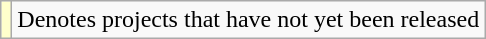<table class="wikitable">
<tr>
<td style="background:#FFFFCC;"></td>
<td>Denotes projects that have not yet been released</td>
</tr>
</table>
